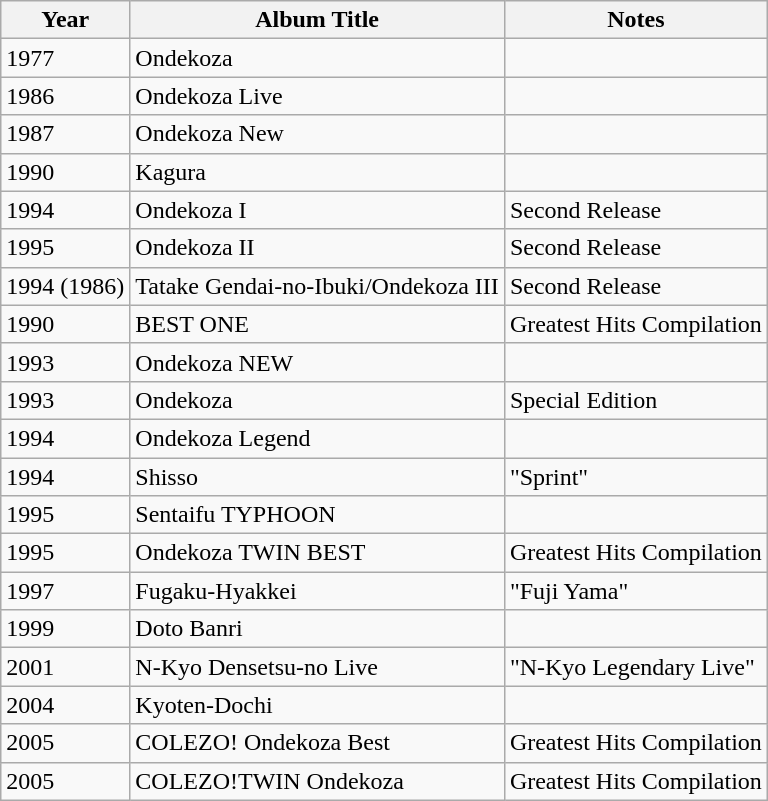<table class="wikitable">
<tr>
<th>Year</th>
<th>Album Title</th>
<th>Notes</th>
</tr>
<tr>
<td>1977</td>
<td>Ondekoza</td>
<td></td>
</tr>
<tr>
<td>1986</td>
<td>Ondekoza Live</td>
<td></td>
</tr>
<tr>
<td>1987</td>
<td>Ondekoza New</td>
<td></td>
</tr>
<tr>
<td>1990</td>
<td>Kagura</td>
<td></td>
</tr>
<tr>
<td>1994</td>
<td>Ondekoza I</td>
<td>Second Release</td>
</tr>
<tr>
<td>1995</td>
<td>Ondekoza II</td>
<td>Second Release</td>
</tr>
<tr>
<td>1994 (1986)</td>
<td>Tatake Gendai-no-Ibuki/Ondekoza III</td>
<td>Second Release</td>
</tr>
<tr>
<td>1990</td>
<td>BEST ONE</td>
<td>Greatest Hits Compilation</td>
</tr>
<tr>
<td>1993</td>
<td>Ondekoza NEW</td>
<td></td>
</tr>
<tr>
<td>1993</td>
<td>Ondekoza</td>
<td>Special Edition</td>
</tr>
<tr>
<td>1994</td>
<td>Ondekoza Legend</td>
<td></td>
</tr>
<tr>
<td>1994</td>
<td>Shisso</td>
<td>"Sprint"</td>
</tr>
<tr>
<td>1995</td>
<td>Sentaifu TYPHOON</td>
<td></td>
</tr>
<tr>
<td>1995</td>
<td>Ondekoza TWIN BEST</td>
<td>Greatest Hits Compilation</td>
</tr>
<tr>
<td>1997</td>
<td>Fugaku-Hyakkei</td>
<td>"Fuji Yama"</td>
</tr>
<tr>
<td>1999</td>
<td>Doto Banri</td>
<td></td>
</tr>
<tr>
<td>2001</td>
<td>N-Kyo Densetsu-no Live</td>
<td>"N-Kyo Legendary Live"</td>
</tr>
<tr>
<td>2004</td>
<td>Kyoten-Dochi</td>
<td></td>
</tr>
<tr>
<td>2005</td>
<td>COLEZO! Ondekoza Best</td>
<td>Greatest Hits Compilation</td>
</tr>
<tr>
<td>2005</td>
<td>COLEZO!TWIN Ondekoza</td>
<td>Greatest Hits Compilation</td>
</tr>
</table>
